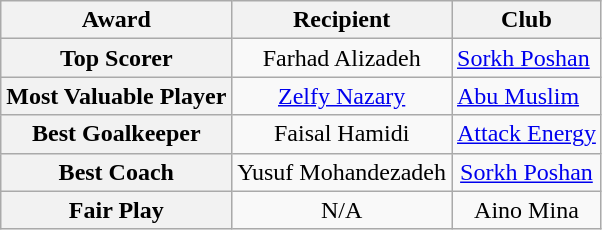<table class="wikitable" style="text-align:center">
<tr>
<th>Award</th>
<th>Recipient</th>
<th>Club</th>
</tr>
<tr>
<th>Top Scorer</th>
<td align="center">Farhad Alizadeh</td>
<td align="left"><a href='#'>Sorkh Poshan</a></td>
</tr>
<tr>
<th>Most Valuable Player</th>
<td align="center"><a href='#'>Zelfy Nazary</a></td>
<td align="left"><a href='#'>Abu Muslim</a></td>
</tr>
<tr>
<th>Best Goalkeeper</th>
<td align="center">Faisal Hamidi</td>
<td align="left"><a href='#'>Attack Energy</a></td>
</tr>
<tr>
<th>Best Coach</th>
<td>Yusuf Mohandezadeh</td>
<td><a href='#'>Sorkh Poshan</a></td>
</tr>
<tr>
<th>Fair Play</th>
<td>N/A</td>
<td>Aino Mina</td>
</tr>
</table>
